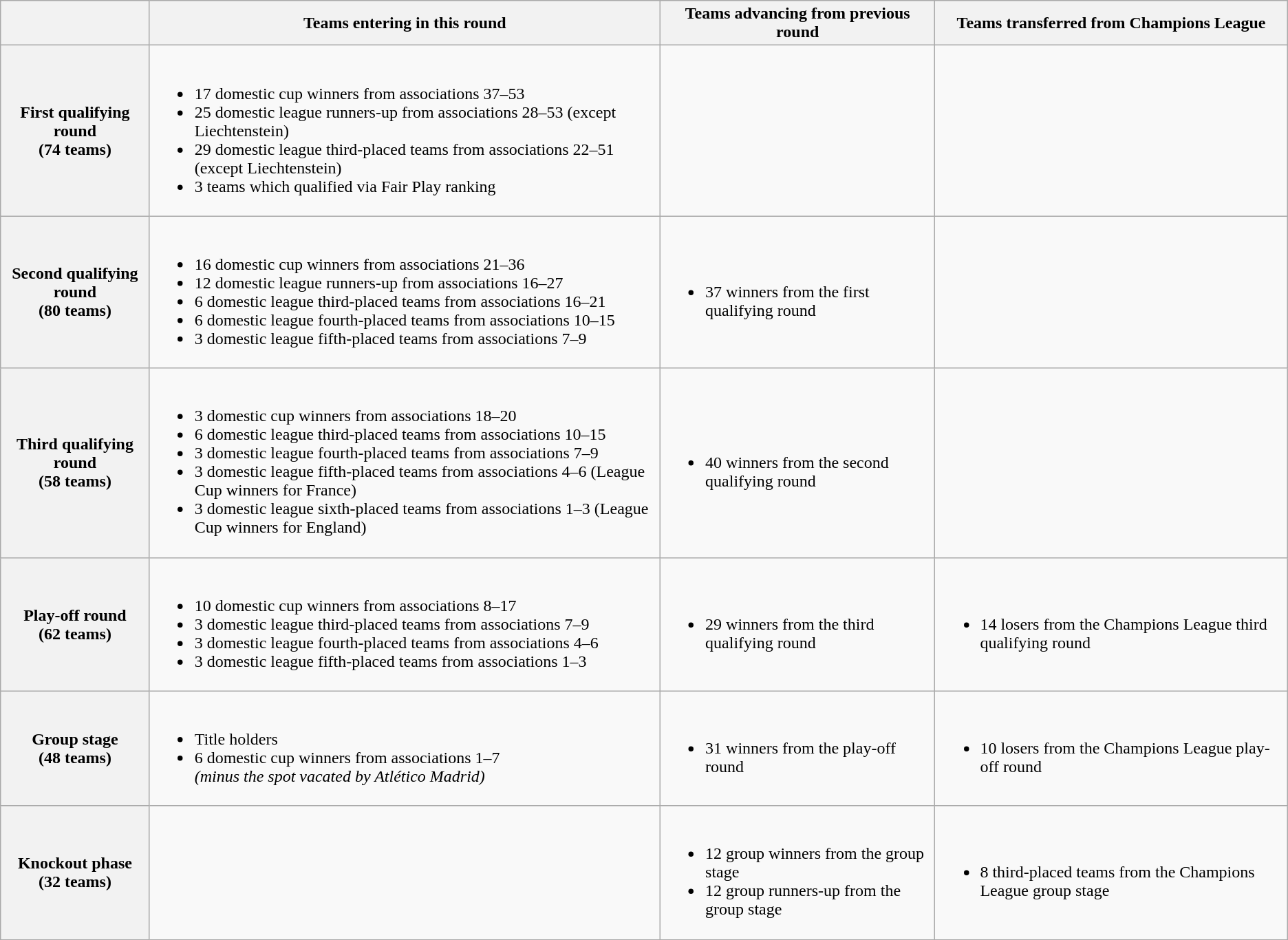<table class="wikitable">
<tr>
<th></th>
<th>Teams entering in this round</th>
<th>Teams advancing from previous round</th>
<th>Teams transferred from Champions League</th>
</tr>
<tr>
<th>First qualifying round<br>(74 teams)</th>
<td><br><ul><li>17 domestic cup winners from associations 37–53</li><li>25 domestic league runners-up from associations 28–53 (except Liechtenstein)</li><li>29 domestic league third-placed teams from associations 22–51 (except Liechtenstein)</li><li>3 teams which qualified via Fair Play ranking</li></ul></td>
<td></td>
<td></td>
</tr>
<tr>
<th>Second qualifying round<br>(80 teams)</th>
<td><br><ul><li>16 domestic cup winners from associations 21–36</li><li>12 domestic league runners-up from associations 16–27</li><li>6 domestic league third-placed teams from associations 16–21</li><li>6 domestic league fourth-placed teams from associations 10–15</li><li>3 domestic league fifth-placed teams from associations 7–9</li></ul></td>
<td><br><ul><li>37 winners from the first qualifying round</li></ul></td>
<td></td>
</tr>
<tr>
<th>Third qualifying round<br>(58 teams)</th>
<td><br><ul><li>3 domestic cup winners from associations 18–20</li><li>6 domestic league third-placed teams from associations 10–15</li><li>3 domestic league fourth-placed teams from associations 7–9</li><li>3 domestic league fifth-placed teams from associations 4–6 (League Cup winners for France)</li><li>3 domestic league sixth-placed teams from associations 1–3 (League Cup winners for England)</li></ul></td>
<td><br><ul><li>40 winners from the second qualifying round</li></ul></td>
<td></td>
</tr>
<tr>
<th>Play-off round<br>(62 teams)</th>
<td><br><ul><li>10 domestic cup winners from associations 8–17</li><li>3 domestic league third-placed teams from associations 7–9</li><li>3 domestic league fourth-placed teams from associations 4–6</li><li>3 domestic league fifth-placed teams from associations 1–3</li></ul></td>
<td><br><ul><li>29 winners from the third qualifying round</li></ul></td>
<td><br><ul><li>14 losers from the Champions League third qualifying round</li></ul></td>
</tr>
<tr>
<th>Group stage<br>(48 teams)</th>
<td><br><ul><li>Title holders</li><li>6 domestic cup winners from associations 1–7<br><em>(minus the spot vacated by Atlético Madrid)</em></li></ul></td>
<td><br><ul><li>31 winners from the play-off round</li></ul></td>
<td><br><ul><li>10 losers from the Champions League play-off round</li></ul></td>
</tr>
<tr>
<th>Knockout phase<br>(32 teams)</th>
<td></td>
<td><br><ul><li>12 group winners from the group stage</li><li>12 group runners-up from the group stage</li></ul></td>
<td><br><ul><li>8 third-placed teams from the Champions League group stage</li></ul></td>
</tr>
</table>
